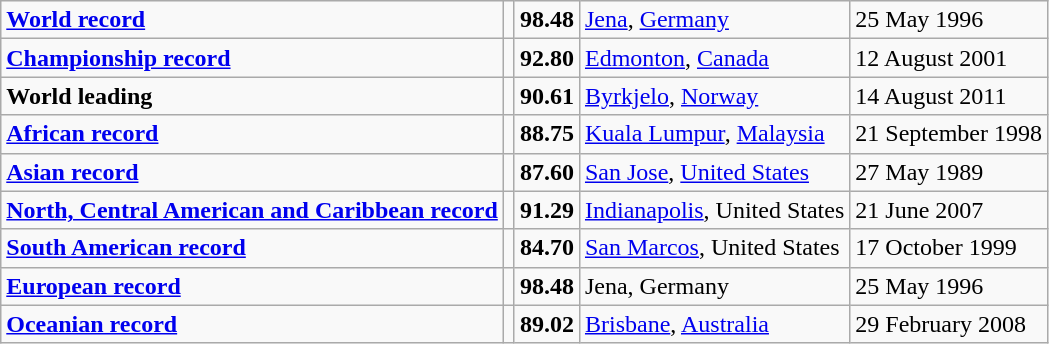<table class="wikitable">
<tr>
<td><strong><a href='#'>World record</a></strong></td>
<td></td>
<td><strong>98.48</strong></td>
<td><a href='#'>Jena</a>, <a href='#'>Germany</a></td>
<td>25 May 1996</td>
</tr>
<tr>
<td><strong><a href='#'>Championship record</a></strong></td>
<td></td>
<td><strong>92.80</strong></td>
<td><a href='#'>Edmonton</a>, <a href='#'>Canada</a></td>
<td>12 August 2001</td>
</tr>
<tr>
<td><strong>World leading</strong></td>
<td></td>
<td><strong>90.61</strong></td>
<td><a href='#'>Byrkjelo</a>, <a href='#'>Norway</a></td>
<td>14 August 2011</td>
</tr>
<tr>
<td><strong><a href='#'>African record</a></strong></td>
<td></td>
<td><strong>88.75</strong></td>
<td><a href='#'>Kuala Lumpur</a>, <a href='#'>Malaysia</a></td>
<td>21 September 1998</td>
</tr>
<tr>
<td><strong><a href='#'>Asian record</a></strong></td>
<td></td>
<td><strong>87.60</strong></td>
<td><a href='#'>San Jose</a>, <a href='#'>United States</a></td>
<td>27 May 1989</td>
</tr>
<tr>
<td><strong><a href='#'>North, Central American and Caribbean record</a></strong></td>
<td></td>
<td><strong>91.29</strong></td>
<td><a href='#'>Indianapolis</a>, United States</td>
<td>21 June 2007</td>
</tr>
<tr>
<td><strong><a href='#'>South American record</a></strong></td>
<td></td>
<td><strong>84.70</strong></td>
<td><a href='#'>San Marcos</a>, United States</td>
<td>17 October 1999</td>
</tr>
<tr>
<td><strong><a href='#'>European record</a></strong></td>
<td></td>
<td><strong>98.48</strong></td>
<td>Jena, Germany</td>
<td>25 May 1996</td>
</tr>
<tr>
<td><strong><a href='#'>Oceanian record</a></strong></td>
<td></td>
<td><strong>89.02</strong></td>
<td><a href='#'>Brisbane</a>, <a href='#'>Australia</a></td>
<td>29 February 2008</td>
</tr>
</table>
